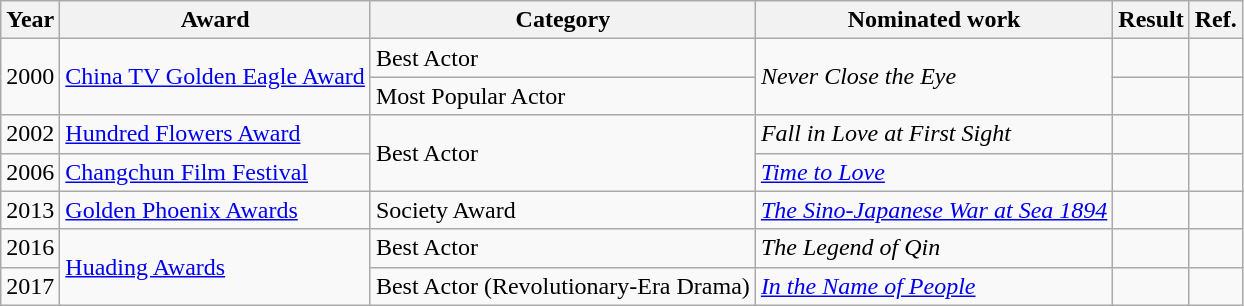<table class="wikitable">
<tr>
<th>Year</th>
<th>Award</th>
<th>Category</th>
<th>Nominated work</th>
<th>Result</th>
<th>Ref.</th>
</tr>
<tr>
<td rowspan=2>2000</td>
<td rowspan=2><a href='#'>China TV Golden Eagle Award</a></td>
<td>Best Actor</td>
<td rowspan=2><em>Never Close the Eye</em></td>
<td></td>
<td></td>
</tr>
<tr>
<td>Most Popular Actor</td>
<td></td>
<td></td>
</tr>
<tr>
<td rowspan=1>2002</td>
<td><a href='#'>Hundred Flowers Award</a></td>
<td rowspan=2>Best Actor</td>
<td><em>Fall in Love at First Sight</em></td>
<td></td>
<td></td>
</tr>
<tr>
<td>2006</td>
<td><a href='#'>Changchun Film Festival</a></td>
<td><em><a href='#'>Time to Love</a></em></td>
<td></td>
<td></td>
</tr>
<tr>
<td>2013</td>
<td><a href='#'>Golden Phoenix Awards</a></td>
<td>Society Award</td>
<td><em><a href='#'>The Sino-Japanese War at Sea 1894</a></em></td>
<td></td>
<td></td>
</tr>
<tr>
<td>2016</td>
<td rowspan=2><a href='#'>Huading Awards</a></td>
<td>Best Actor</td>
<td><em>The Legend of Qin</em></td>
<td></td>
<td></td>
</tr>
<tr>
<td>2017</td>
<td>Best Actor (Revolutionary-Era Drama)</td>
<td><em><a href='#'>In the Name of People</a></em></td>
<td></td>
<td></td>
</tr>
</table>
